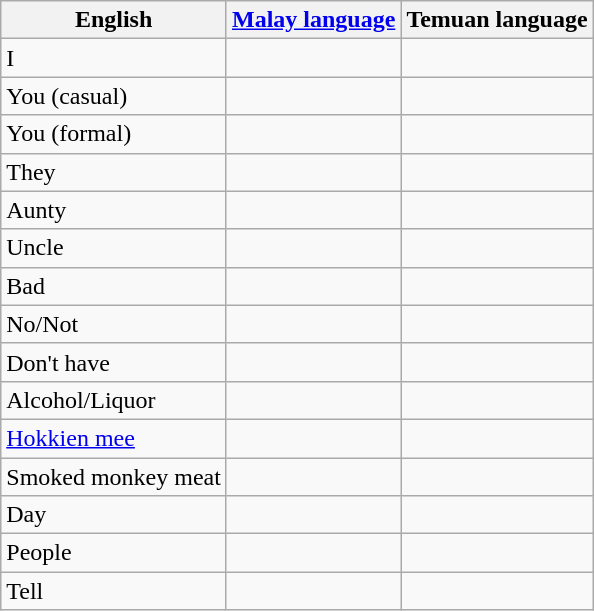<table class="wikitable">
<tr>
<th>English</th>
<th><a href='#'>Malay language</a></th>
<th>Temuan language</th>
</tr>
<tr>
<td>I</td>
<td></td>
<td></td>
</tr>
<tr>
<td>You (casual)</td>
<td></td>
<td></td>
</tr>
<tr>
<td>You (formal)</td>
<td></td>
<td></td>
</tr>
<tr>
<td>They</td>
<td></td>
<td></td>
</tr>
<tr>
<td>Aunty</td>
<td></td>
<td></td>
</tr>
<tr>
<td>Uncle</td>
<td></td>
<td></td>
</tr>
<tr>
<td>Bad</td>
<td></td>
<td></td>
</tr>
<tr>
<td>No/Not</td>
<td></td>
<td></td>
</tr>
<tr>
<td>Don't have</td>
<td></td>
<td></td>
</tr>
<tr>
<td>Alcohol/Liquor</td>
<td></td>
<td></td>
</tr>
<tr>
<td><a href='#'>Hokkien mee</a></td>
<td></td>
<td></td>
</tr>
<tr>
<td>Smoked monkey meat</td>
<td></td>
<td></td>
</tr>
<tr>
<td>Day</td>
<td></td>
<td></td>
</tr>
<tr>
<td>People</td>
<td></td>
<td></td>
</tr>
<tr>
<td>Tell</td>
<td></td>
<td></td>
</tr>
</table>
